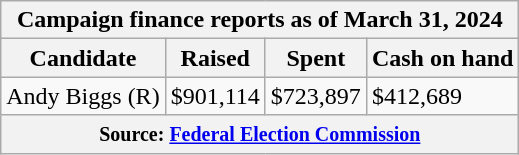<table class="wikitable sortable">
<tr>
<th colspan=4>Campaign finance reports as of March 31, 2024</th>
</tr>
<tr style="text-align:center;">
<th>Candidate</th>
<th>Raised</th>
<th>Spent</th>
<th>Cash on hand</th>
</tr>
<tr>
<td>Andy Biggs (R)</td>
<td>$901,114</td>
<td>$723,897</td>
<td>$412,689</td>
</tr>
<tr>
<th colspan="4"><small>Source: <a href='#'>Federal Election Commission</a></small></th>
</tr>
</table>
